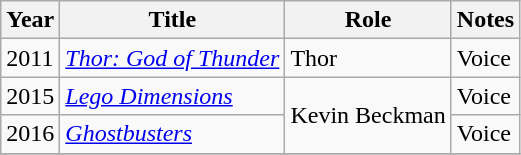<table class="wikitable sortable">
<tr>
<th>Year</th>
<th>Title</th>
<th>Role</th>
<th>Notes</th>
</tr>
<tr>
<td>2011</td>
<td><em><a href='#'>Thor: God of Thunder</a></em></td>
<td>Thor</td>
<td>Voice</td>
</tr>
<tr>
<td>2015</td>
<td><em><a href='#'>Lego Dimensions</a></em></td>
<td rowspan="2">Kevin Beckman</td>
<td>Voice</td>
</tr>
<tr>
<td>2016</td>
<td><em><a href='#'>Ghostbusters</a></em></td>
<td>Voice</td>
</tr>
<tr>
</tr>
</table>
